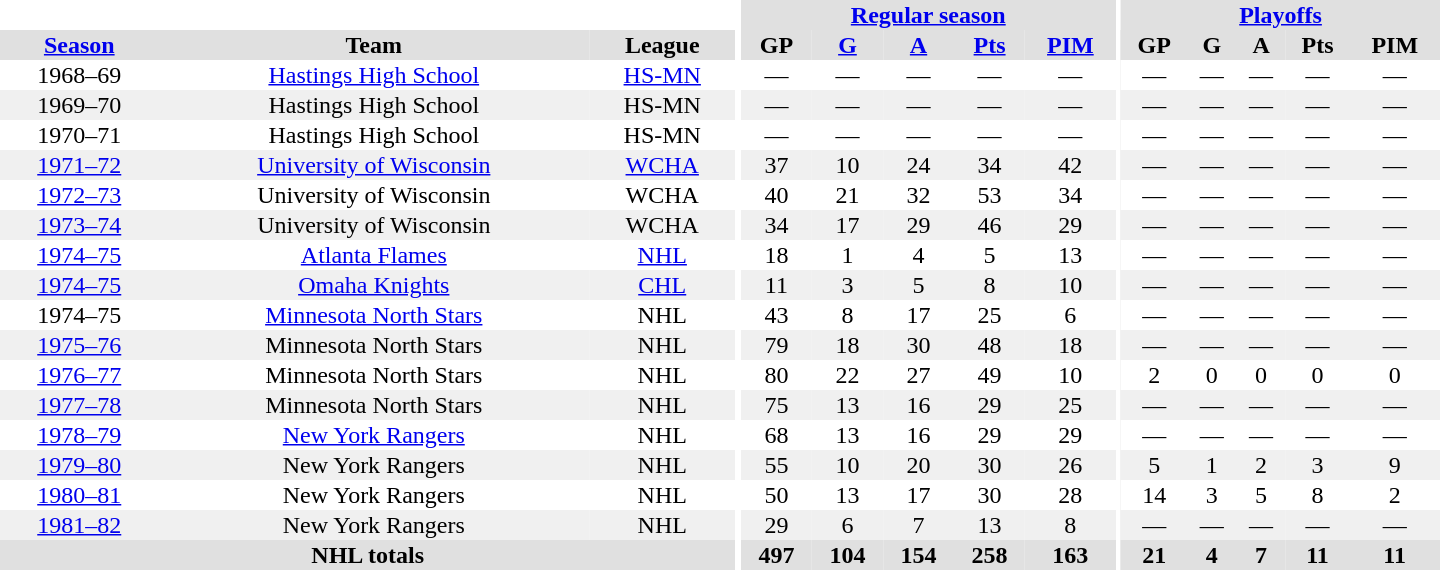<table border="0" cellpadding="1" cellspacing="0" style="text-align:center; width:60em">
<tr bgcolor="#e0e0e0">
<th colspan="3" bgcolor="#ffffff"></th>
<th rowspan="100" bgcolor="#ffffff"></th>
<th colspan="5"><a href='#'>Regular season</a></th>
<th rowspan="100" bgcolor="#ffffff"></th>
<th colspan="5"><a href='#'>Playoffs</a></th>
</tr>
<tr bgcolor="#e0e0e0">
<th><a href='#'>Season</a></th>
<th>Team</th>
<th>League</th>
<th>GP</th>
<th><a href='#'>G</a></th>
<th><a href='#'>A</a></th>
<th><a href='#'>Pts</a></th>
<th><a href='#'>PIM</a></th>
<th>GP</th>
<th>G</th>
<th>A</th>
<th>Pts</th>
<th>PIM</th>
</tr>
<tr>
<td>1968–69</td>
<td><a href='#'>Hastings High School</a></td>
<td><a href='#'>HS-MN</a></td>
<td>—</td>
<td>—</td>
<td>—</td>
<td>—</td>
<td>—</td>
<td>—</td>
<td>—</td>
<td>—</td>
<td>—</td>
<td>—</td>
</tr>
<tr bgcolor="#f0f0f0">
<td>1969–70</td>
<td>Hastings High School</td>
<td>HS-MN</td>
<td>—</td>
<td>—</td>
<td>—</td>
<td>—</td>
<td>—</td>
<td>—</td>
<td>—</td>
<td>—</td>
<td>—</td>
<td>—</td>
</tr>
<tr>
<td>1970–71</td>
<td>Hastings High School</td>
<td>HS-MN</td>
<td>—</td>
<td>—</td>
<td>—</td>
<td>—</td>
<td>—</td>
<td>—</td>
<td>—</td>
<td>—</td>
<td>—</td>
<td>—</td>
</tr>
<tr bgcolor="#f0f0f0">
<td><a href='#'>1971–72</a></td>
<td><a href='#'>University of Wisconsin</a></td>
<td><a href='#'>WCHA</a></td>
<td>37</td>
<td>10</td>
<td>24</td>
<td>34</td>
<td>42</td>
<td>—</td>
<td>—</td>
<td>—</td>
<td>—</td>
<td>—</td>
</tr>
<tr>
<td><a href='#'>1972–73</a></td>
<td>University of Wisconsin</td>
<td>WCHA</td>
<td>40</td>
<td>21</td>
<td>32</td>
<td>53</td>
<td>34</td>
<td>—</td>
<td>—</td>
<td>—</td>
<td>—</td>
<td>—</td>
</tr>
<tr bgcolor="#f0f0f0">
<td><a href='#'>1973–74</a></td>
<td>University of Wisconsin</td>
<td>WCHA</td>
<td>34</td>
<td>17</td>
<td>29</td>
<td>46</td>
<td>29</td>
<td>—</td>
<td>—</td>
<td>—</td>
<td>—</td>
<td>—</td>
</tr>
<tr>
<td><a href='#'>1974–75</a></td>
<td><a href='#'>Atlanta Flames</a></td>
<td><a href='#'>NHL</a></td>
<td>18</td>
<td>1</td>
<td>4</td>
<td>5</td>
<td>13</td>
<td>—</td>
<td>—</td>
<td>—</td>
<td>—</td>
<td>—</td>
</tr>
<tr bgcolor="#f0f0f0">
<td><a href='#'>1974–75</a></td>
<td><a href='#'>Omaha Knights</a></td>
<td><a href='#'>CHL</a></td>
<td>11</td>
<td>3</td>
<td>5</td>
<td>8</td>
<td>10</td>
<td>—</td>
<td>—</td>
<td>—</td>
<td>—</td>
<td>—</td>
</tr>
<tr>
<td>1974–75</td>
<td><a href='#'>Minnesota North Stars</a></td>
<td>NHL</td>
<td>43</td>
<td>8</td>
<td>17</td>
<td>25</td>
<td>6</td>
<td>—</td>
<td>—</td>
<td>—</td>
<td>—</td>
<td>—</td>
</tr>
<tr bgcolor="#f0f0f0">
<td><a href='#'>1975–76</a></td>
<td>Minnesota North Stars</td>
<td>NHL</td>
<td>79</td>
<td>18</td>
<td>30</td>
<td>48</td>
<td>18</td>
<td>—</td>
<td>—</td>
<td>—</td>
<td>—</td>
<td>—</td>
</tr>
<tr>
<td><a href='#'>1976–77</a></td>
<td>Minnesota North Stars</td>
<td>NHL</td>
<td>80</td>
<td>22</td>
<td>27</td>
<td>49</td>
<td>10</td>
<td>2</td>
<td>0</td>
<td>0</td>
<td>0</td>
<td>0</td>
</tr>
<tr bgcolor="#f0f0f0">
<td><a href='#'>1977–78</a></td>
<td>Minnesota North Stars</td>
<td>NHL</td>
<td>75</td>
<td>13</td>
<td>16</td>
<td>29</td>
<td>25</td>
<td>—</td>
<td>—</td>
<td>—</td>
<td>—</td>
<td>—</td>
</tr>
<tr>
<td><a href='#'>1978–79</a></td>
<td><a href='#'>New York Rangers</a></td>
<td>NHL</td>
<td>68</td>
<td>13</td>
<td>16</td>
<td>29</td>
<td>29</td>
<td>—</td>
<td>—</td>
<td>—</td>
<td>—</td>
<td>—</td>
</tr>
<tr bgcolor="#f0f0f0">
<td><a href='#'>1979–80</a></td>
<td>New York Rangers</td>
<td>NHL</td>
<td>55</td>
<td>10</td>
<td>20</td>
<td>30</td>
<td>26</td>
<td>5</td>
<td>1</td>
<td>2</td>
<td>3</td>
<td>9</td>
</tr>
<tr>
<td><a href='#'>1980–81</a></td>
<td>New York Rangers</td>
<td>NHL</td>
<td>50</td>
<td>13</td>
<td>17</td>
<td>30</td>
<td>28</td>
<td>14</td>
<td>3</td>
<td>5</td>
<td>8</td>
<td>2</td>
</tr>
<tr bgcolor="#f0f0f0">
<td><a href='#'>1981–82</a></td>
<td>New York Rangers</td>
<td>NHL</td>
<td>29</td>
<td>6</td>
<td>7</td>
<td>13</td>
<td>8</td>
<td>—</td>
<td>—</td>
<td>—</td>
<td>—</td>
<td>—</td>
</tr>
<tr bgcolor="#e0e0e0">
<th colspan="3">NHL totals</th>
<th>497</th>
<th>104</th>
<th>154</th>
<th>258</th>
<th>163</th>
<th>21</th>
<th>4</th>
<th>7</th>
<th>11</th>
<th>11</th>
</tr>
</table>
